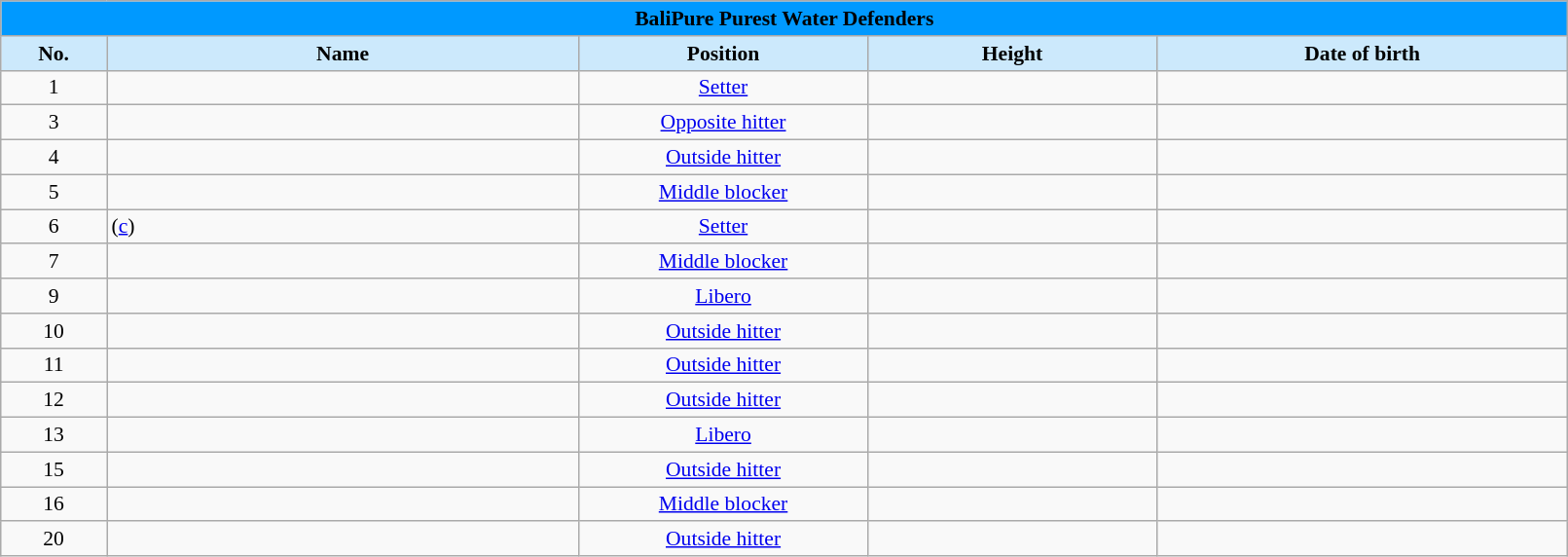<table class="wikitable sortable" style="text-align:center; width: 85%; font-size:90%">
<tr>
<td colspan="6" style= "background: #0099ff; color: black; text-align: center"><strong>BaliPure Purest Water Defenders</strong></td>
</tr>
<tr>
<th style="width:3em; background:#cce9fc; color:black;">No.</th>
<th style="width:15em; background:#cce9fc; color:black;">Name</th>
<th style="width:9em; background:#cce9fc; color:black;">Position</th>
<th style="width:9em; background:#cce9fc; color:black;">Height</th>
<th style="width:13em; background:#cce9fc; color:black;">Date of birth</th>
</tr>
<tr>
<td>1</td>
<td align=left> </td>
<td><a href='#'>Setter</a></td>
<td></td>
<td align=right></td>
</tr>
<tr>
<td>3</td>
<td align=left> </td>
<td><a href='#'>Opposite hitter</a></td>
<td></td>
<td align=right></td>
</tr>
<tr>
<td>4</td>
<td align=left> </td>
<td><a href='#'>Outside hitter</a></td>
<td></td>
<td align=right></td>
</tr>
<tr>
<td>5</td>
<td align=left> </td>
<td><a href='#'>Middle blocker</a></td>
<td></td>
<td align=right></td>
</tr>
<tr>
<td>6</td>
<td align=left>  (<a href='#'>c</a>)</td>
<td><a href='#'>Setter</a></td>
<td></td>
<td align=right></td>
</tr>
<tr>
<td>7</td>
<td align=left> </td>
<td><a href='#'>Middle blocker</a></td>
<td></td>
<td align=right></td>
</tr>
<tr>
<td>9</td>
<td align=left> </td>
<td><a href='#'>Libero</a></td>
<td></td>
<td align=right></td>
</tr>
<tr>
<td>10</td>
<td align=left> </td>
<td><a href='#'>Outside hitter</a></td>
<td></td>
<td align=right></td>
</tr>
<tr>
<td>11</td>
<td align=left> </td>
<td><a href='#'>Outside hitter</a></td>
<td></td>
<td align=right></td>
</tr>
<tr>
<td>12</td>
<td align=left> </td>
<td><a href='#'>Outside hitter</a></td>
<td></td>
<td align=right></td>
</tr>
<tr>
<td>13</td>
<td align=left> </td>
<td><a href='#'>Libero</a></td>
<td></td>
<td align=right></td>
</tr>
<tr>
<td>15</td>
<td align=left> </td>
<td><a href='#'>Outside hitter</a></td>
<td></td>
<td align=right></td>
</tr>
<tr>
<td>16</td>
<td align=left> </td>
<td><a href='#'>Middle blocker</a></td>
<td></td>
<td align=right></td>
</tr>
<tr>
<td>20</td>
<td align=left> </td>
<td><a href='#'>Outside hitter</a></td>
<td></td>
<td align=right></td>
</tr>
</table>
